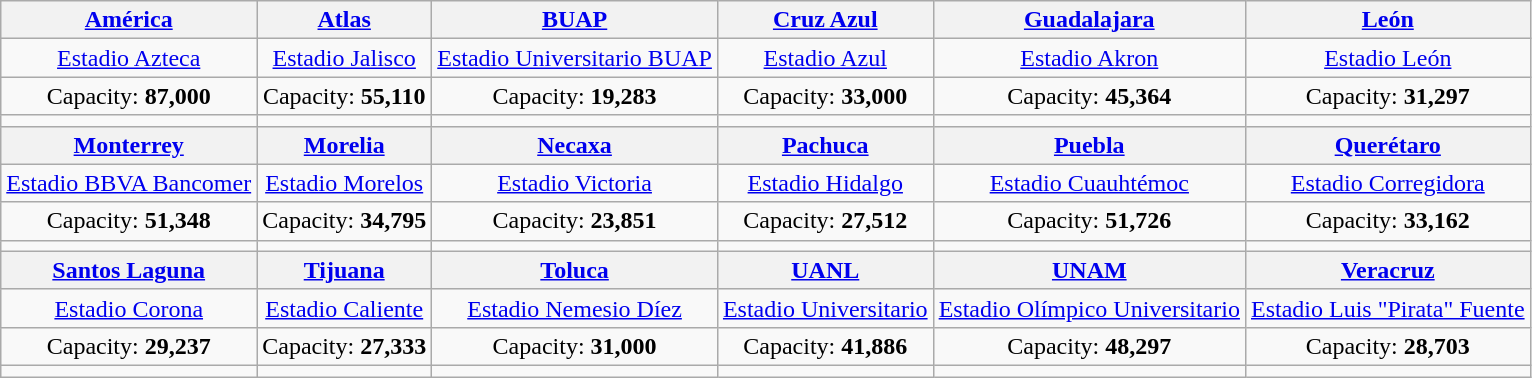<table class="wikitable" style="text-align:center">
<tr>
<th><a href='#'>América</a></th>
<th><a href='#'>Atlas</a></th>
<th><a href='#'>BUAP</a></th>
<th><a href='#'>Cruz Azul</a></th>
<th><a href='#'>Guadalajara</a></th>
<th><a href='#'>León</a></th>
</tr>
<tr>
<td><a href='#'>Estadio Azteca</a></td>
<td><a href='#'>Estadio Jalisco</a></td>
<td><a href='#'>Estadio Universitario BUAP</a></td>
<td><a href='#'>Estadio Azul</a></td>
<td><a href='#'>Estadio Akron</a></td>
<td><a href='#'>Estadio León</a></td>
</tr>
<tr>
<td>Capacity: <strong> 87,000</strong></td>
<td>Capacity: <strong>55,110</strong></td>
<td>Capacity: <strong>19,283</strong></td>
<td>Capacity: <strong>33,000</strong></td>
<td>Capacity: <strong>45,364</strong></td>
<td>Capacity: <strong>31,297</strong></td>
</tr>
<tr>
<td></td>
<td></td>
<td></td>
<td></td>
<td></td>
<td></td>
</tr>
<tr>
<th><a href='#'>Monterrey</a></th>
<th><a href='#'>Morelia</a></th>
<th><a href='#'>Necaxa</a></th>
<th><a href='#'>Pachuca</a></th>
<th><a href='#'>Puebla</a></th>
<th><a href='#'>Querétaro</a></th>
</tr>
<tr>
<td><a href='#'>Estadio BBVA Bancomer</a></td>
<td><a href='#'>Estadio Morelos</a></td>
<td><a href='#'>Estadio Victoria</a></td>
<td><a href='#'>Estadio Hidalgo</a></td>
<td><a href='#'>Estadio Cuauhtémoc</a></td>
<td><a href='#'>Estadio Corregidora</a></td>
</tr>
<tr>
<td>Capacity: <strong>51,348</strong></td>
<td>Capacity: <strong>34,795</strong></td>
<td>Capacity: <strong>23,851</strong></td>
<td>Capacity: <strong>27,512</strong></td>
<td>Capacity: <strong>51,726</strong></td>
<td>Capacity: <strong>33,162</strong></td>
</tr>
<tr>
<td></td>
<td></td>
<td></td>
<td></td>
<td></td>
<td></td>
</tr>
<tr>
<th><a href='#'>Santos Laguna</a></th>
<th><a href='#'>Tijuana</a></th>
<th><a href='#'>Toluca</a></th>
<th><a href='#'>UANL</a></th>
<th><a href='#'>UNAM</a></th>
<th><a href='#'>Veracruz</a></th>
</tr>
<tr>
<td><a href='#'>Estadio Corona</a></td>
<td><a href='#'>Estadio Caliente</a></td>
<td><a href='#'>Estadio Nemesio Díez</a></td>
<td><a href='#'>Estadio Universitario</a></td>
<td><a href='#'>Estadio Olímpico Universitario</a></td>
<td><a href='#'>Estadio Luis "Pirata" Fuente</a></td>
</tr>
<tr>
<td>Capacity: <strong>29,237</strong></td>
<td>Capacity: <strong>27,333</strong></td>
<td>Capacity: <strong>31,000</strong></td>
<td>Capacity: <strong>41,886</strong></td>
<td>Capacity: <strong>48,297</strong></td>
<td>Capacity: <strong>28,703</strong></td>
</tr>
<tr>
<td></td>
<td></td>
<td></td>
<td></td>
<td></td>
<td></td>
</tr>
</table>
